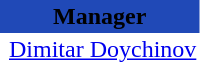<table class="toccolours" border="0" cellpadding="2" cellspacing="0" align="left" style="margin:0.5em;">
<tr>
<th colspan="2" align="center" bgcolor="#2049B7"><span>Manager</span></th>
</tr>
<tr>
<td></td>
<td> <a href='#'>Dimitar Doychinov</a></td>
</tr>
</table>
